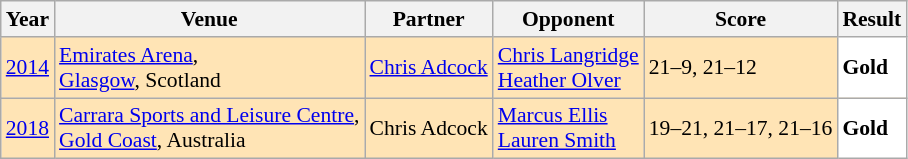<table class="sortable wikitable" style="font-size: 90%;">
<tr>
<th>Year</th>
<th>Venue</th>
<th>Partner</th>
<th>Opponent</th>
<th>Score</th>
<th>Result</th>
</tr>
<tr style="background:#FFE4B5">
<td align="center"><a href='#'>2014</a></td>
<td align="left"><a href='#'>Emirates Arena</a>,<br><a href='#'>Glasgow</a>, Scotland</td>
<td align="left"> <a href='#'>Chris Adcock</a></td>
<td align="left"> <a href='#'>Chris Langridge</a><br> <a href='#'>Heather Olver</a></td>
<td align="left">21–9, 21–12</td>
<td style="text-align:left; background:white"> <strong>Gold</strong></td>
</tr>
<tr style="background:#FFE4B5">
<td align="center"><a href='#'>2018</a></td>
<td align="left"><a href='#'>Carrara Sports and Leisure Centre</a>,<br><a href='#'>Gold Coast</a>, Australia</td>
<td align="left"> Chris Adcock</td>
<td align="left"> <a href='#'>Marcus Ellis</a><br> <a href='#'>Lauren Smith</a></td>
<td align="left">19–21, 21–17, 21–16</td>
<td style="text-align:left; background:white"> <strong>Gold</strong></td>
</tr>
</table>
